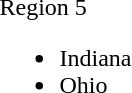<table>
<tr>
<td>Region 5<br><ul><li>Indiana</li><li>Ohio</li></ul></td>
</tr>
</table>
